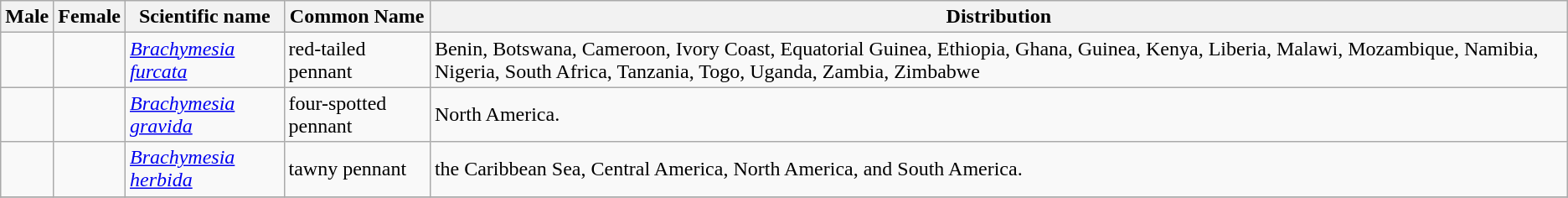<table class="wikitable">
<tr>
<th>Male</th>
<th>Female</th>
<th>Scientific name</th>
<th>Common Name</th>
<th>Distribution</th>
</tr>
<tr>
<td></td>
<td></td>
<td><em><a href='#'>Brachymesia furcata</a></em> </td>
<td>red-tailed pennant</td>
<td>Benin, Botswana, Cameroon, Ivory Coast, Equatorial Guinea, Ethiopia, Ghana, Guinea, Kenya, Liberia, Malawi, Mozambique, Namibia, Nigeria, South Africa, Tanzania, Togo, Uganda, Zambia, Zimbabwe</td>
</tr>
<tr>
<td></td>
<td></td>
<td><em><a href='#'>Brachymesia gravida</a></em> </td>
<td>four-spotted pennant</td>
<td>North America.</td>
</tr>
<tr>
<td></td>
<td></td>
<td><em><a href='#'>Brachymesia herbida</a></em> </td>
<td>tawny pennant</td>
<td>the Caribbean Sea, Central America, North America, and South America.</td>
</tr>
<tr>
</tr>
</table>
